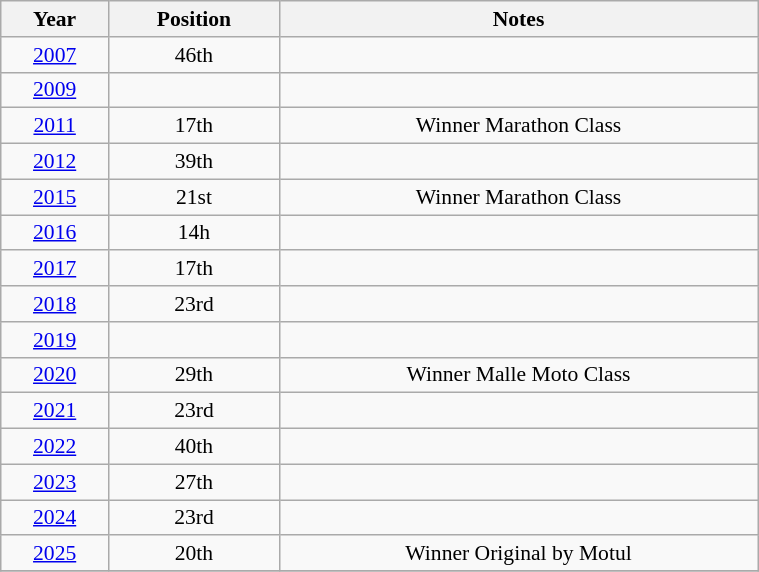<table class="wikitable" width="40%" style="font-size:90%; text-align:center;">
<tr>
<th>Year</th>
<th>Position</th>
<th>Notes</th>
</tr>
<tr>
<td><a href='#'>2007</a></td>
<td>46th</td>
<td></td>
</tr>
<tr>
<td><a href='#'>2009</a></td>
<td></td>
<td></td>
</tr>
<tr>
<td><a href='#'>2011</a></td>
<td>17th</td>
<td>Winner Marathon Class</td>
</tr>
<tr>
<td><a href='#'>2012</a></td>
<td>39th</td>
<td></td>
</tr>
<tr>
<td><a href='#'>2015</a></td>
<td>21st</td>
<td>Winner Marathon Class</td>
</tr>
<tr>
<td><a href='#'>2016</a></td>
<td>14h</td>
<td></td>
</tr>
<tr>
<td><a href='#'>2017</a></td>
<td>17th</td>
<td></td>
</tr>
<tr>
<td><a href='#'>2018</a></td>
<td>23rd</td>
<td></td>
</tr>
<tr>
<td><a href='#'>2019</a></td>
<td></td>
<td></td>
</tr>
<tr>
<td><a href='#'>2020</a></td>
<td>29th</td>
<td>Winner Malle Moto Class</td>
</tr>
<tr>
<td><a href='#'>2021</a></td>
<td>23rd</td>
<td></td>
</tr>
<tr>
<td><a href='#'>2022</a></td>
<td>40th</td>
<td></td>
</tr>
<tr>
<td><a href='#'>2023</a></td>
<td>27th</td>
<td></td>
</tr>
<tr>
<td><a href='#'>2024</a></td>
<td>23rd</td>
<td></td>
</tr>
<tr>
<td><a href='#'>2025</a></td>
<td>20th</td>
<td>Winner Original by Motul</td>
</tr>
<tr>
</tr>
</table>
